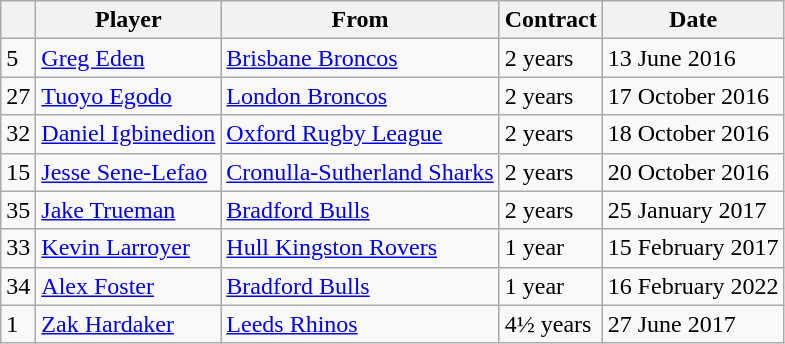<table class="wikitable defaultleft col1center">
<tr>
<th></th>
<th>Player</th>
<th>From</th>
<th>Contract</th>
<th>Date</th>
</tr>
<tr>
<td>5</td>
<td> <a href='#'>Greg Eden</a></td>
<td> <a href='#'>Brisbane Broncos</a></td>
<td>2 years</td>
<td>13 June 2016</td>
</tr>
<tr>
<td>27</td>
<td> <a href='#'>Tuoyo Egodo</a></td>
<td> <a href='#'>London Broncos</a></td>
<td>2 years</td>
<td>17 October 2016</td>
</tr>
<tr>
<td>32</td>
<td> <a href='#'>Daniel Igbinedion</a></td>
<td> <a href='#'>Oxford Rugby League</a></td>
<td>2 years</td>
<td>18 October 2016</td>
</tr>
<tr>
<td>15</td>
<td> <a href='#'>Jesse Sene-Lefao</a></td>
<td> <a href='#'>Cronulla-Sutherland Sharks</a></td>
<td>2 years</td>
<td>20 October 2016</td>
</tr>
<tr>
<td>35</td>
<td> <a href='#'>Jake Trueman</a></td>
<td> <a href='#'>Bradford Bulls</a></td>
<td>2 years</td>
<td>25 January 2017</td>
</tr>
<tr>
<td>33</td>
<td> <a href='#'>Kevin Larroyer</a></td>
<td> <a href='#'>Hull Kingston Rovers</a></td>
<td>1 year</td>
<td>15 February 2017</td>
</tr>
<tr>
<td>34</td>
<td> <a href='#'>Alex Foster</a></td>
<td> <a href='#'>Bradford Bulls</a></td>
<td>1 year</td>
<td>16 February 2022</td>
</tr>
<tr>
<td>1</td>
<td> <a href='#'>Zak Hardaker</a></td>
<td> <a href='#'>Leeds Rhinos</a></td>
<td>4½ years</td>
<td>27 June 2017</td>
</tr>
</table>
